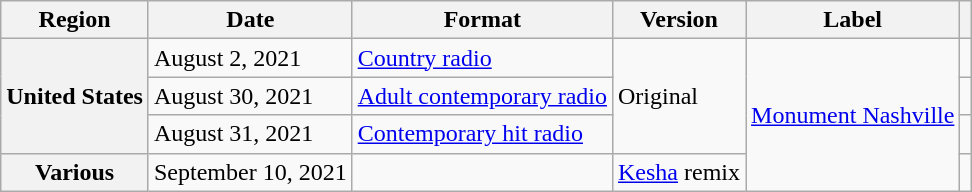<table class="wikitable plainrowheaders">
<tr>
<th scope="col">Region</th>
<th scope="col">Date</th>
<th scope="col">Format</th>
<th scope="col">Version</th>
<th scope="col">Label</th>
<th scope="col"></th>
</tr>
<tr>
<th scope="row" rowspan="3">United States</th>
<td>August 2, 2021</td>
<td><a href='#'>Country radio</a></td>
<td rowspan="3">Original</td>
<td rowspan="4"><a href='#'>Monument Nashville</a></td>
<td align="center"></td>
</tr>
<tr>
<td>August 30, 2021</td>
<td><a href='#'>Adult contemporary radio</a></td>
<td align="center"></td>
</tr>
<tr>
<td>August 31, 2021</td>
<td><a href='#'>Contemporary hit radio</a></td>
<td align="center"></td>
</tr>
<tr>
<th scope="row">Various</th>
<td>September 10, 2021</td>
<td></td>
<td><a href='#'>Kesha</a> remix</td>
<td align="center"></td>
</tr>
</table>
